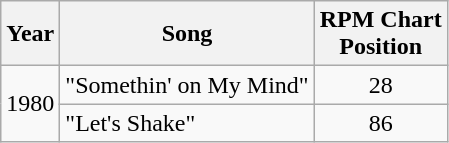<table class="wikitable">
<tr>
<th>Year</th>
<th>Song</th>
<th>RPM Chart <br>Position</th>
</tr>
<tr>
<td rowspan="2">1980</td>
<td>"Somethin' on My Mind"</td>
<td style="text-align:center;">28</td>
</tr>
<tr>
<td>"Let's Shake"</td>
<td style="text-align:center;">86</td>
</tr>
</table>
